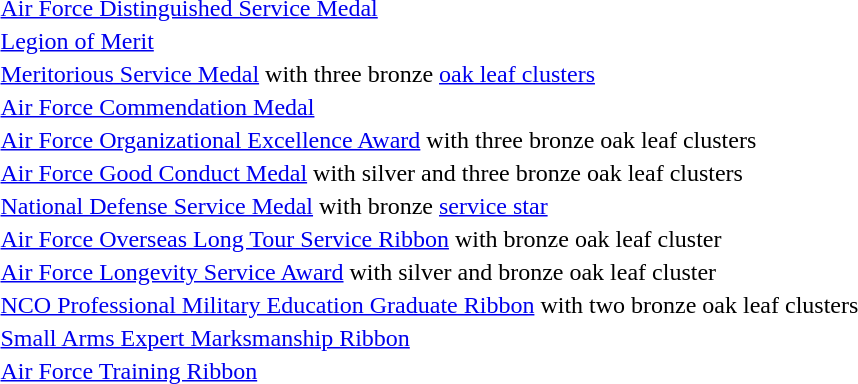<table>
<tr>
<td></td>
<td><a href='#'>Air Force Distinguished Service Medal</a></td>
</tr>
<tr>
<td></td>
<td><a href='#'>Legion of Merit</a></td>
</tr>
<tr>
<td></td>
<td><a href='#'>Meritorious Service Medal</a> with three bronze <a href='#'>oak leaf clusters</a></td>
</tr>
<tr>
<td></td>
<td><a href='#'>Air Force Commendation Medal</a></td>
</tr>
<tr>
<td></td>
<td><a href='#'>Air Force Organizational Excellence Award</a> with three bronze oak leaf clusters</td>
</tr>
<tr>
<td></td>
<td><a href='#'>Air Force Good Conduct Medal</a> with silver and three bronze oak leaf clusters</td>
</tr>
<tr>
<td></td>
<td><a href='#'>National Defense Service Medal</a> with bronze <a href='#'>service star</a></td>
</tr>
<tr>
<td></td>
<td><a href='#'>Air Force Overseas Long Tour Service Ribbon</a> with bronze oak leaf cluster</td>
</tr>
<tr>
<td></td>
<td><a href='#'>Air Force Longevity Service Award</a> with silver and bronze oak leaf cluster</td>
</tr>
<tr>
<td></td>
<td><a href='#'>NCO Professional Military Education Graduate Ribbon</a> with two bronze oak leaf clusters</td>
</tr>
<tr>
<td></td>
<td><a href='#'>Small Arms Expert Marksmanship Ribbon</a></td>
</tr>
<tr>
<td></td>
<td><a href='#'>Air Force Training Ribbon</a></td>
</tr>
<tr>
</tr>
</table>
